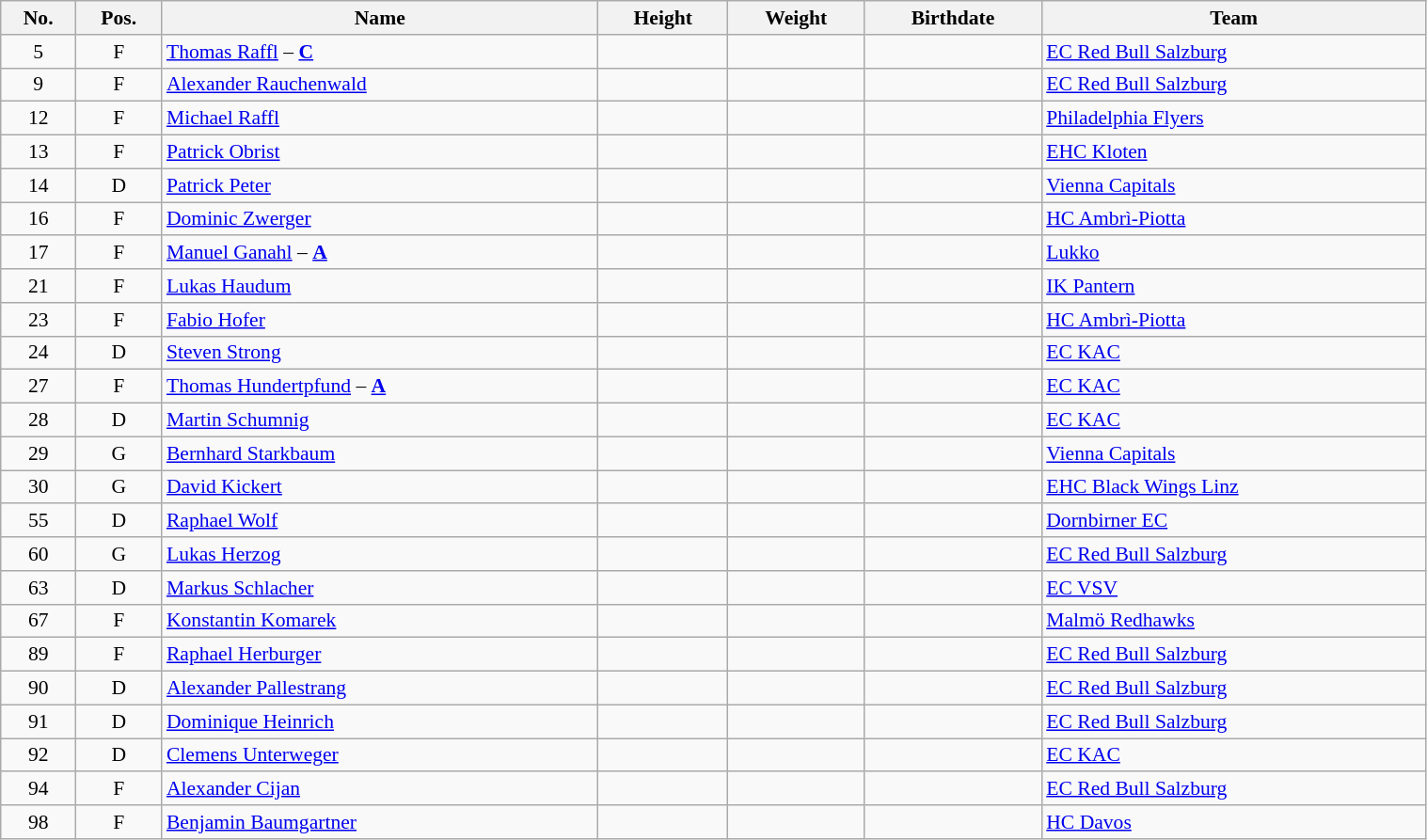<table width="80%" class="wikitable sortable" style="font-size: 90%; text-align: center">
<tr>
<th>No.</th>
<th>Pos.</th>
<th>Name</th>
<th>Height</th>
<th>Weight</th>
<th>Birthdate</th>
<th>Team</th>
</tr>
<tr>
<td>5</td>
<td>F</td>
<td align=left><a href='#'>Thomas Raffl</a> – <strong><a href='#'>C</a></strong></td>
<td></td>
<td></td>
<td></td>
<td style="text-align:left;"> <a href='#'>EC Red Bull Salzburg</a></td>
</tr>
<tr>
<td>9</td>
<td>F</td>
<td align=left><a href='#'>Alexander Rauchenwald</a></td>
<td></td>
<td></td>
<td></td>
<td style="text-align:left;"> <a href='#'>EC Red Bull Salzburg</a></td>
</tr>
<tr>
<td>12</td>
<td>F</td>
<td align=left><a href='#'>Michael Raffl</a></td>
<td></td>
<td></td>
<td></td>
<td style="text-align:left;"> <a href='#'>Philadelphia Flyers</a></td>
</tr>
<tr>
<td>13</td>
<td>F</td>
<td align=left><a href='#'>Patrick Obrist</a></td>
<td></td>
<td></td>
<td></td>
<td style="text-align:left;"> <a href='#'>EHC Kloten</a></td>
</tr>
<tr>
<td>14</td>
<td>D</td>
<td align=left><a href='#'>Patrick Peter</a></td>
<td></td>
<td></td>
<td></td>
<td style="text-align:left;"> <a href='#'>Vienna Capitals</a></td>
</tr>
<tr>
<td>16</td>
<td>F</td>
<td align=left><a href='#'>Dominic Zwerger</a></td>
<td></td>
<td></td>
<td></td>
<td style="text-align:left;"> <a href='#'>HC Ambrì-Piotta</a></td>
</tr>
<tr>
<td>17</td>
<td>F</td>
<td align=left><a href='#'>Manuel Ganahl</a> – <strong><a href='#'>A</a></strong></td>
<td></td>
<td></td>
<td></td>
<td style="text-align:left;"> <a href='#'>Lukko</a></td>
</tr>
<tr>
<td>21</td>
<td>F</td>
<td align=left><a href='#'>Lukas Haudum</a></td>
<td></td>
<td></td>
<td></td>
<td style="text-align:left;"> <a href='#'>IK Pantern</a></td>
</tr>
<tr>
<td>23</td>
<td>F</td>
<td align=left><a href='#'>Fabio Hofer</a></td>
<td></td>
<td></td>
<td></td>
<td style="text-align:left;"> <a href='#'>HC Ambrì-Piotta</a></td>
</tr>
<tr>
<td>24</td>
<td>D</td>
<td align=left><a href='#'>Steven Strong</a></td>
<td></td>
<td></td>
<td></td>
<td style="text-align:left;"> <a href='#'>EC KAC</a></td>
</tr>
<tr>
<td>27</td>
<td>F</td>
<td align=left><a href='#'>Thomas Hundertpfund</a> – <strong><a href='#'>A</a></strong></td>
<td></td>
<td></td>
<td></td>
<td style="text-align:left;"> <a href='#'>EC KAC</a></td>
</tr>
<tr>
<td>28</td>
<td>D</td>
<td align=left><a href='#'>Martin Schumnig</a></td>
<td></td>
<td></td>
<td></td>
<td style="text-align:left;"> <a href='#'>EC KAC</a></td>
</tr>
<tr>
<td>29</td>
<td>G</td>
<td align=left><a href='#'>Bernhard Starkbaum</a></td>
<td></td>
<td></td>
<td></td>
<td style="text-align:left;"> <a href='#'>Vienna Capitals</a></td>
</tr>
<tr>
<td>30</td>
<td>G</td>
<td align=left><a href='#'>David Kickert</a></td>
<td></td>
<td></td>
<td></td>
<td style="text-align:left;"> <a href='#'>EHC Black Wings Linz</a></td>
</tr>
<tr>
<td>55</td>
<td>D</td>
<td align=left><a href='#'>Raphael Wolf</a></td>
<td></td>
<td></td>
<td></td>
<td style="text-align:left;"> <a href='#'>Dornbirner EC</a></td>
</tr>
<tr>
<td>60</td>
<td>G</td>
<td align=left><a href='#'>Lukas Herzog</a></td>
<td></td>
<td></td>
<td></td>
<td style="text-align:left;"> <a href='#'>EC Red Bull Salzburg</a></td>
</tr>
<tr>
<td>63</td>
<td>D</td>
<td align=left><a href='#'>Markus Schlacher</a></td>
<td></td>
<td></td>
<td></td>
<td style="text-align:left;"> <a href='#'>EC VSV</a></td>
</tr>
<tr>
<td>67</td>
<td>F</td>
<td align=left><a href='#'>Konstantin Komarek</a></td>
<td></td>
<td></td>
<td></td>
<td style="text-align:left;"> <a href='#'>Malmö Redhawks</a></td>
</tr>
<tr>
<td>89</td>
<td>F</td>
<td align=left><a href='#'>Raphael Herburger</a></td>
<td></td>
<td></td>
<td></td>
<td style="text-align:left;"> <a href='#'>EC Red Bull Salzburg</a></td>
</tr>
<tr>
<td>90</td>
<td>D</td>
<td align=left><a href='#'>Alexander Pallestrang</a></td>
<td></td>
<td></td>
<td></td>
<td style="text-align:left;"> <a href='#'>EC Red Bull Salzburg</a></td>
</tr>
<tr>
<td>91</td>
<td>D</td>
<td align=left><a href='#'>Dominique Heinrich</a></td>
<td></td>
<td></td>
<td></td>
<td style="text-align:left;"> <a href='#'>EC Red Bull Salzburg</a></td>
</tr>
<tr>
<td>92</td>
<td>D</td>
<td align=left><a href='#'>Clemens Unterweger</a></td>
<td></td>
<td></td>
<td></td>
<td style="text-align:left;"> <a href='#'>EC KAC</a></td>
</tr>
<tr>
<td>94</td>
<td>F</td>
<td align=left><a href='#'>Alexander Cijan</a></td>
<td></td>
<td></td>
<td></td>
<td style="text-align:left;"> <a href='#'>EC Red Bull Salzburg</a></td>
</tr>
<tr>
<td>98</td>
<td>F</td>
<td align=left><a href='#'>Benjamin Baumgartner</a></td>
<td></td>
<td></td>
<td></td>
<td style="text-align:left;"> <a href='#'>HC Davos</a></td>
</tr>
</table>
